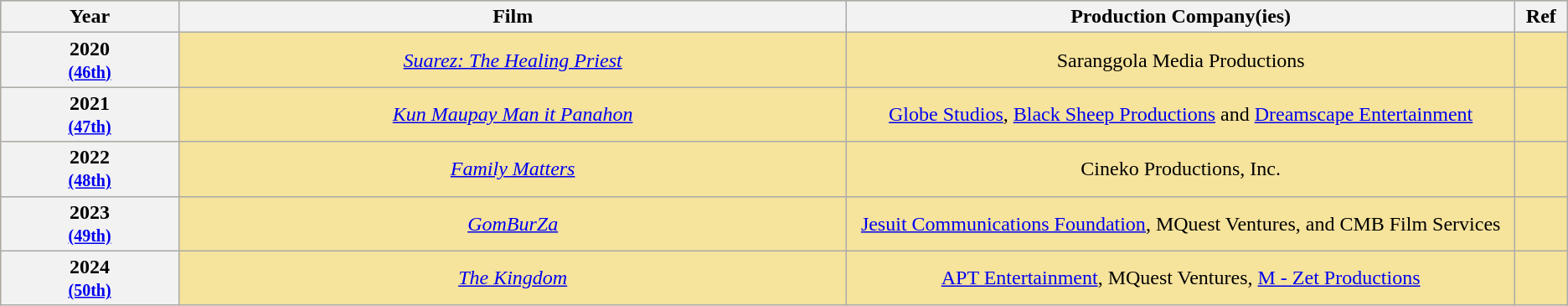<table class="wikitable" rowspan=2 border="2" cellpadding="4" style="text-align: center; background: #f6e39c">
<tr style="background:#bebebe;">
<th scope="col" style="width:8%;">Year</th>
<th scope="col" style="width:30%;">Film</th>
<th scope="col" style="width:30%;">Production Company(ies)</th>
<th scope="col" style="width:2%;">Ref</th>
</tr>
<tr>
<th scope="row" style="text-align:center">2020 <br><small><a href='#'>(46th)</a> </small></th>
<td><em><a href='#'>Suarez: The Healing Priest</a></em></td>
<td>Saranggola Media Productions</td>
<td></td>
</tr>
<tr>
<th scope="row" style="text-align:center">2021 <br><small><a href='#'>(47th)</a> </small></th>
<td><em><a href='#'>Kun Maupay Man it Panahon</a></em></td>
<td><a href='#'>Globe Studios</a>, <a href='#'>Black Sheep Productions</a> and <a href='#'>Dreamscape Entertainment</a></td>
<td></td>
</tr>
<tr>
<th scope="row" style="text-align:center">2022 <br><small><a href='#'>(48th)</a> </small></th>
<td><em><a href='#'>Family Matters</a></em></td>
<td>Cineko Productions, Inc.</td>
<td></td>
</tr>
<tr>
<th scope="row" style="text-align:center">2023 <br><small><a href='#'>(49th)</a> </small></th>
<td><em><a href='#'>GomBurZa</a></em></td>
<td><a href='#'>Jesuit Communications Foundation</a>, MQuest Ventures, and CMB Film Services</td>
<td></td>
</tr>
<tr>
<th scope="row" style="text-align:center">2024 <br><small><a href='#'>(50th)</a> </small></th>
<td><em><a href='#'>The Kingdom</a></em></td>
<td><a href='#'>APT Entertainment</a>, MQuest Ventures, <a href='#'>M - Zet Productions</a></td>
<td></td>
</tr>
</table>
